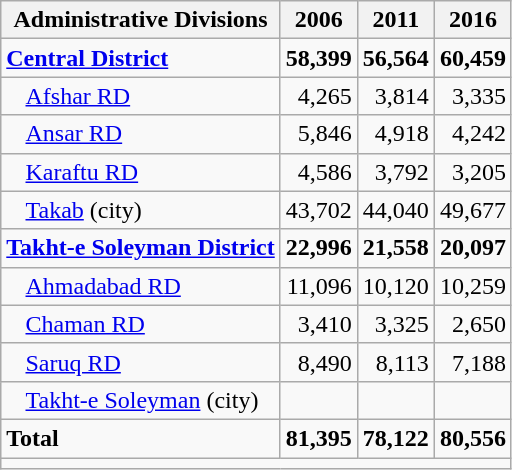<table class="wikitable">
<tr>
<th>Administrative Divisions</th>
<th>2006</th>
<th>2011</th>
<th>2016</th>
</tr>
<tr>
<td><strong><a href='#'>Central District</a></strong></td>
<td style="text-align: right;"><strong>58,399</strong></td>
<td style="text-align: right;"><strong>56,564</strong></td>
<td style="text-align: right;"><strong>60,459</strong></td>
</tr>
<tr>
<td style="padding-left: 1em;"><a href='#'>Afshar RD</a></td>
<td style="text-align: right;">4,265</td>
<td style="text-align: right;">3,814</td>
<td style="text-align: right;">3,335</td>
</tr>
<tr>
<td style="padding-left: 1em;"><a href='#'>Ansar RD</a></td>
<td style="text-align: right;">5,846</td>
<td style="text-align: right;">4,918</td>
<td style="text-align: right;">4,242</td>
</tr>
<tr>
<td style="padding-left: 1em;"><a href='#'>Karaftu RD</a></td>
<td style="text-align: right;">4,586</td>
<td style="text-align: right;">3,792</td>
<td style="text-align: right;">3,205</td>
</tr>
<tr>
<td style="padding-left: 1em;"><a href='#'>Takab</a> (city)</td>
<td style="text-align: right;">43,702</td>
<td style="text-align: right;">44,040</td>
<td style="text-align: right;">49,677</td>
</tr>
<tr>
<td><strong><a href='#'>Takht-e Soleyman District</a></strong></td>
<td style="text-align: right;"><strong>22,996</strong></td>
<td style="text-align: right;"><strong>21,558</strong></td>
<td style="text-align: right;"><strong>20,097</strong></td>
</tr>
<tr>
<td style="padding-left: 1em;"><a href='#'>Ahmadabad RD</a></td>
<td style="text-align: right;">11,096</td>
<td style="text-align: right;">10,120</td>
<td style="text-align: right;">10,259</td>
</tr>
<tr>
<td style="padding-left: 1em;"><a href='#'>Chaman RD</a></td>
<td style="text-align: right;">3,410</td>
<td style="text-align: right;">3,325</td>
<td style="text-align: right;">2,650</td>
</tr>
<tr>
<td style="padding-left: 1em;"><a href='#'>Saruq RD</a></td>
<td style="text-align: right;">8,490</td>
<td style="text-align: right;">8,113</td>
<td style="text-align: right;">7,188</td>
</tr>
<tr>
<td style="padding-left: 1em;"><a href='#'>Takht-e Soleyman</a> (city)</td>
<td style="text-align: right;"></td>
<td style="text-align: right;"></td>
<td style="text-align: right;"></td>
</tr>
<tr>
<td><strong>Total</strong></td>
<td style="text-align: right;"><strong>81,395</strong></td>
<td style="text-align: right;"><strong>78,122</strong></td>
<td style="text-align: right;"><strong>80,556</strong></td>
</tr>
<tr>
<td colspan=4></td>
</tr>
</table>
